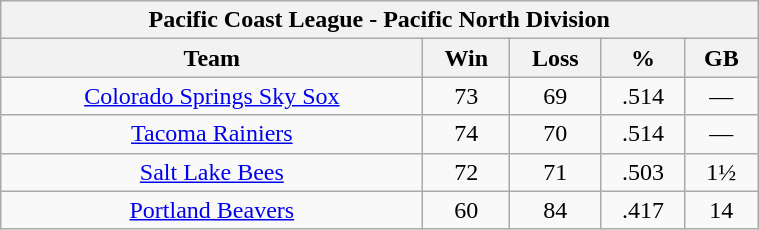<table class="wikitable" width="40%" style="text-align:center;">
<tr>
<th colspan="5">Pacific Coast League - Pacific North Division</th>
</tr>
<tr>
<th>Team</th>
<th>Win</th>
<th>Loss</th>
<th>%</th>
<th>GB</th>
</tr>
<tr>
<td style="text-align:center;"><a href='#'>Colorado Springs Sky Sox</a></td>
<td>73</td>
<td>69</td>
<td>.514</td>
<td>—</td>
</tr>
<tr>
<td style="text-align:center;"><a href='#'>Tacoma Rainiers</a></td>
<td>74</td>
<td>70</td>
<td>.514</td>
<td>—</td>
</tr>
<tr>
<td style="text-align:center;"><a href='#'>Salt Lake Bees</a></td>
<td>72</td>
<td>71</td>
<td>.503</td>
<td>1½</td>
</tr>
<tr>
<td style="text-align:center;"><a href='#'>Portland Beavers</a></td>
<td>60</td>
<td>84</td>
<td>.417</td>
<td>14</td>
</tr>
</table>
